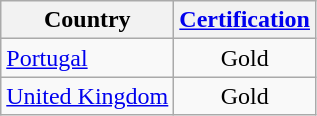<table class="wikitable">
<tr>
<th>Country</th>
<th><a href='#'>Certification</a></th>
</tr>
<tr>
<td><a href='#'>Portugal</a></td>
<td align="center">Gold</td>
</tr>
<tr>
<td><a href='#'>United Kingdom</a></td>
<td align="center">Gold</td>
</tr>
</table>
